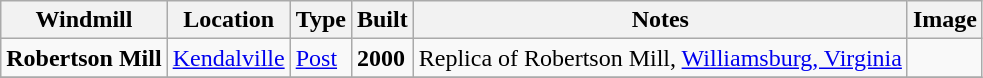<table class="wikitable">
<tr>
<th>Windmill</th>
<th>Location</th>
<th>Type</th>
<th>Built</th>
<th>Notes</th>
<th>Image</th>
</tr>
<tr>
<td><strong>Robertson Mill</strong></td>
<td><a href='#'>Kendalville</a></td>
<td><a href='#'>Post</a></td>
<td><strong>2000</strong></td>
<td>Replica of Robertson Mill, <a href='#'>Williamsburg, Virginia</a></td>
<td></td>
</tr>
<tr>
</tr>
</table>
